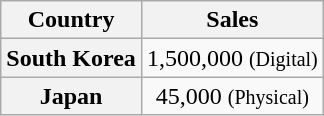<table class="wikitable plainrowheaders" style="text-align:center">
<tr>
<th>Country</th>
<th>Sales</th>
</tr>
<tr>
<th scope="row">South Korea</th>
<td>1,500,000 <small>(Digital)</small></td>
</tr>
<tr>
<th scope="row">Japan</th>
<td>45,000 <small>(Physical)</small></td>
</tr>
</table>
